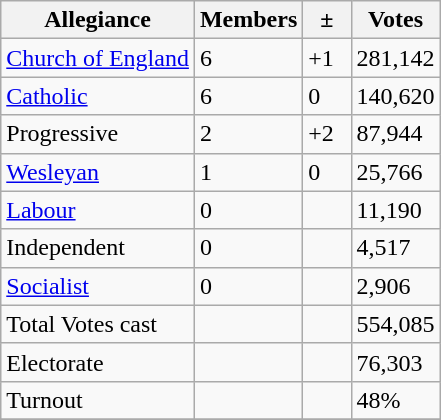<table class="wikitable">
<tr>
<th>Allegiance</th>
<th>Members</th>
<th>  ±  </th>
<th>Votes</th>
</tr>
<tr>
<td><a href='#'>Church of England</a></td>
<td>6</td>
<td>+1</td>
<td>281,142</td>
</tr>
<tr>
<td><a href='#'>Catholic</a></td>
<td>6</td>
<td>0</td>
<td>140,620</td>
</tr>
<tr>
<td>Progressive</td>
<td>2</td>
<td>+2</td>
<td>87,944</td>
</tr>
<tr>
<td><a href='#'>Wesleyan</a></td>
<td>1</td>
<td>0</td>
<td>25,766</td>
</tr>
<tr>
<td><a href='#'>Labour</a></td>
<td>0</td>
<td></td>
<td>11,190</td>
</tr>
<tr>
<td>Independent</td>
<td>0</td>
<td></td>
<td>4,517</td>
</tr>
<tr>
<td><a href='#'>Socialist</a></td>
<td>0</td>
<td></td>
<td>2,906</td>
</tr>
<tr>
<td>Total Votes cast</td>
<td></td>
<td></td>
<td>554,085</td>
</tr>
<tr>
<td>Electorate</td>
<td></td>
<td></td>
<td>76,303</td>
</tr>
<tr>
<td>Turnout</td>
<td></td>
<td></td>
<td>48%</td>
</tr>
<tr>
</tr>
</table>
